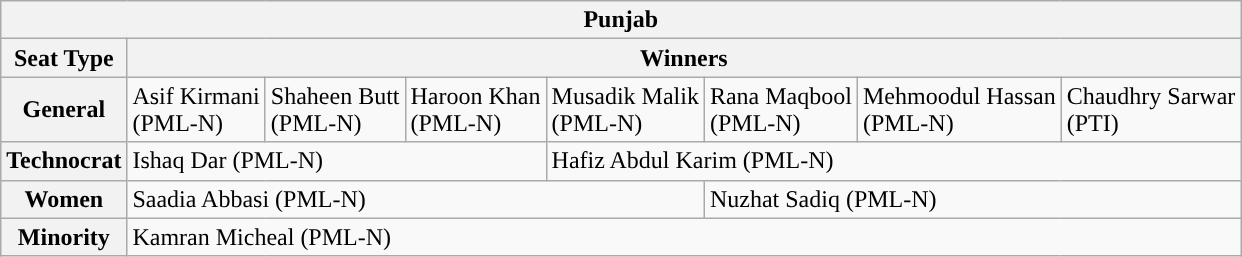<table class="wikitable">
<tr>
<th colspan="8">Punjab</th>
</tr>
<tr>
<th>Seat Type</th>
<th colspan="7">Winners</th>
</tr>
<tr>
<th>General</th>
<td style="background:">Asif Kirmani<br>(PML-N)</td>
<td style="background:">Shaheen Butt<br>(PML-N)</td>
<td style="background:">Haroon Khan<br>(PML-N)</td>
<td style="background:">Musadik Malik<br>(PML-N)</td>
<td style="background:">Rana Maqbool<br>(PML-N)</td>
<td style="background:">Mehmoodul Hassan<br>(PML-N)</td>
<td style="background:">Chaudhry Sarwar<br>(PTI)</td>
</tr>
<tr>
<th>Technocrat</th>
<td colspan="3" style="background:">Ishaq Dar (PML-N)</td>
<td colspan="4" style="background:">Hafiz Abdul Karim (PML-N)</td>
</tr>
<tr>
<th>Women</th>
<td colspan="4" style="background:">Saadia Abbasi (PML-N)</td>
<td colspan="3" style="background:">Nuzhat Sadiq (PML-N)</td>
</tr>
<tr>
<th>Minority</th>
<td colspan="7" style="background:">Kamran Micheal (PML-N)</td>
</tr>
</table>
